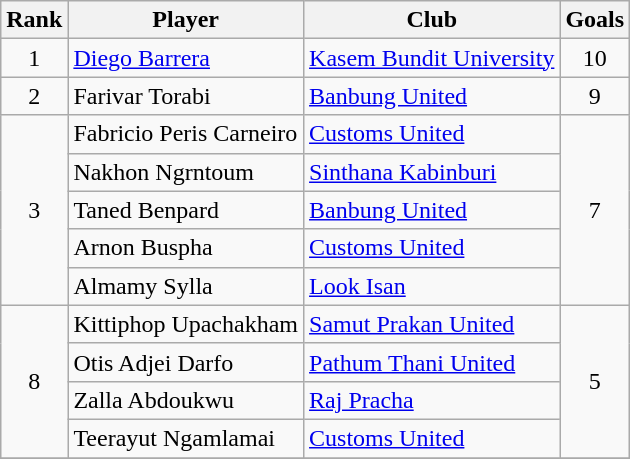<table class="wikitable" style="text-align:center">
<tr>
<th>Rank</th>
<th>Player</th>
<th>Club</th>
<th>Goals</th>
</tr>
<tr>
<td>1</td>
<td align="left"> <a href='#'>Diego Barrera</a></td>
<td align="left"><a href='#'>Kasem Bundit University</a></td>
<td>10</td>
</tr>
<tr>
<td>2</td>
<td align="left"> Farivar Torabi</td>
<td align="left"><a href='#'>Banbung United</a></td>
<td>9</td>
</tr>
<tr>
<td rowspan="5">3</td>
<td align="left"> Fabricio Peris Carneiro</td>
<td align="left"><a href='#'>Customs United</a></td>
<td rowspan="5">7</td>
</tr>
<tr>
<td align="left"> Nakhon Ngrntoum</td>
<td align="left"><a href='#'>Sinthana Kabinburi</a></td>
</tr>
<tr>
<td align="left"> Taned Benpard</td>
<td align="left"><a href='#'>Banbung United</a></td>
</tr>
<tr>
<td align="left"> Arnon Buspha</td>
<td align="left"><a href='#'>Customs United</a></td>
</tr>
<tr>
<td align="left"> Almamy Sylla</td>
<td align="left"><a href='#'>Look Isan</a></td>
</tr>
<tr>
<td rowspan="4">8</td>
<td align="left"> Kittiphop Upachakham</td>
<td align="left"><a href='#'>Samut Prakan United</a></td>
<td rowspan="4">5</td>
</tr>
<tr>
<td align="left">  Otis Adjei Darfo</td>
<td align="left"><a href='#'>Pathum Thani United</a></td>
</tr>
<tr>
<td align="left">  Zalla Abdoukwu</td>
<td align="left"><a href='#'>Raj Pracha</a></td>
</tr>
<tr>
<td align="left"> Teerayut Ngamlamai</td>
<td align="left"><a href='#'>Customs United</a></td>
</tr>
<tr>
</tr>
</table>
